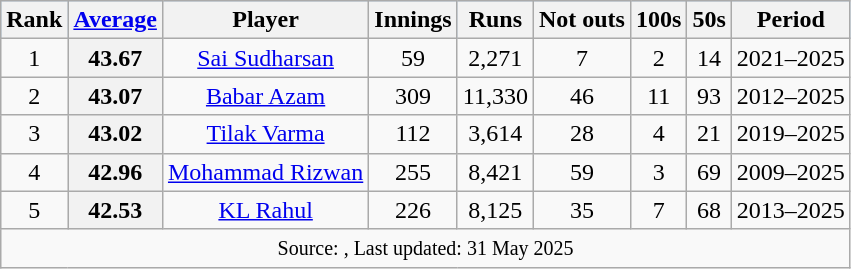<table class="wikitable plainrowheaders sortable" style="text-align:center;">
<tr style="background:#9cf;">
<th scope="col" style="text-align:center;">Rank</th>
<th scope="col" style="text-align:center;"><a href='#'>Average</a></th>
<th scope="col" style="text-align:center;">Player</th>
<th scope="col" style="text-align:center;">Innings</th>
<th scope="col" style="text-align:center;">Runs</th>
<th scope="col" style="text-align:center;">Not outs</th>
<th scope="col" style="text-align:center;">100s</th>
<th scope="col" style="text-align:center;">50s</th>
<th scope="col" style="text-align:center;">Period</th>
</tr>
<tr>
<td>1</td>
<th>43.67</th>
<td> <a href='#'>Sai Sudharsan</a></td>
<td>59</td>
<td>2,271</td>
<td>7</td>
<td>2</td>
<td>14</td>
<td>2021–2025</td>
</tr>
<tr>
<td>2</td>
<th>43.07</th>
<td> <a href='#'>Babar Azam</a></td>
<td>309</td>
<td>11,330</td>
<td>46</td>
<td>11</td>
<td>93</td>
<td>2012–2025</td>
</tr>
<tr>
<td>3</td>
<th>43.02</th>
<td> <a href='#'>Tilak Varma</a></td>
<td>112</td>
<td>3,614</td>
<td>28</td>
<td>4</td>
<td>21</td>
<td>2019–2025</td>
</tr>
<tr>
<td>4</td>
<th>42.96</th>
<td> <a href='#'>Mohammad Rizwan</a></td>
<td>255</td>
<td>8,421</td>
<td>59</td>
<td>3</td>
<td>69</td>
<td>2009–2025</td>
</tr>
<tr>
<td>5</td>
<th>42.53</th>
<td> <a href='#'>KL Rahul</a></td>
<td>226</td>
<td>8,125</td>
<td>35</td>
<td>7</td>
<td>68</td>
<td>2013–2025</td>
</tr>
<tr>
<td colspan="9"><small>Source: , Last updated: 31 May 2025</small></td>
</tr>
</table>
